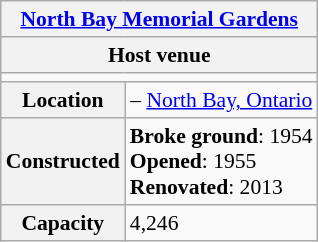<table class=wikitable style="text-align:center; font-size:90%;">
<tr>
<th colspan=2><a href='#'>North Bay Memorial Gardens</a></th>
</tr>
<tr>
<th colspan=2>Host venue</th>
</tr>
<tr>
<td colspan=2></td>
</tr>
<tr>
<th>Location</th>
<td> – <a href='#'>North Bay, Ontario</a></td>
</tr>
<tr align=left>
<th>Constructed</th>
<td><strong>Broke ground</strong>: 1954<br><strong>Opened</strong>: 1955<br><strong>Renovated</strong>: 2013</td>
</tr>
<tr align=left>
<th>Capacity</th>
<td>4,246</td>
</tr>
</table>
